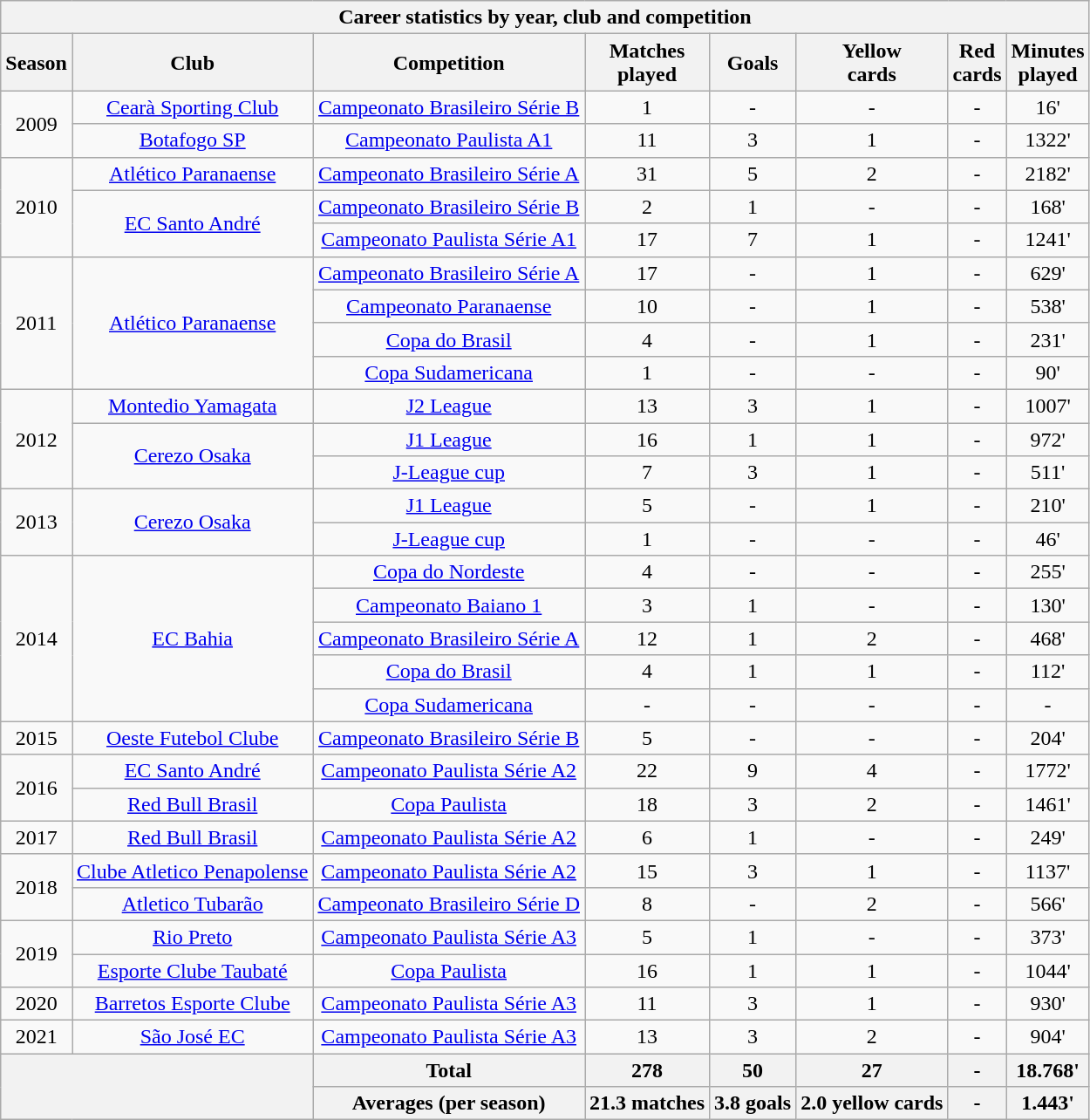<table class="wikitable" style="text-align: center;">
<tr>
<th colspan="8">Career statistics by year, club and competition</th>
</tr>
<tr>
<th>Season</th>
<th>Club</th>
<th>Competition</th>
<th>Matches<br>played</th>
<th>Goals</th>
<th>Yellow<br>cards</th>
<th>Red<br>cards</th>
<th>Minutes<br>played</th>
</tr>
<tr>
<td rowspan="2">2009</td>
<td rowspan="1" valign="center"><a href='#'>Cearà Sporting Club</a></td>
<td><a href='#'>Campeonato Brasileiro Série B</a></td>
<td>1</td>
<td>-</td>
<td>-</td>
<td>-</td>
<td>16'</td>
</tr>
<tr>
<td><a href='#'>Botafogo SP</a></td>
<td><a href='#'>Campeonato Paulista A1</a></td>
<td>11</td>
<td>3</td>
<td>1</td>
<td>-</td>
<td>1322'</td>
</tr>
<tr>
<td rowspan="3">2010</td>
<td rowspan="1" valign="center"><a href='#'>Atlético Paranaense</a></td>
<td><a href='#'>Campeonato Brasileiro Série A</a></td>
<td>31</td>
<td>5</td>
<td>2</td>
<td>-</td>
<td>2182'</td>
</tr>
<tr>
<td rowspan="2"><a href='#'>EC Santo André</a></td>
<td><a href='#'>Campeonato Brasileiro Série B</a></td>
<td>2</td>
<td>1</td>
<td>-</td>
<td>-</td>
<td>168'</td>
</tr>
<tr>
<td><a href='#'>Campeonato Paulista Série A1</a></td>
<td>17</td>
<td>7</td>
<td>1</td>
<td>-</td>
<td>1241'</td>
</tr>
<tr>
<td rowspan="4">2011</td>
<td rowspan="4" valign="center"><a href='#'>Atlético Paranaense</a></td>
<td><a href='#'>Campeonato Brasileiro Série A</a></td>
<td>17</td>
<td>-</td>
<td>1</td>
<td>-</td>
<td>629'</td>
</tr>
<tr>
<td><a href='#'>Campeonato Paranaense</a></td>
<td>10</td>
<td>-</td>
<td>1</td>
<td>-</td>
<td>538'</td>
</tr>
<tr>
<td><a href='#'>Copa do Brasil</a></td>
<td>4</td>
<td>-</td>
<td>1</td>
<td>-</td>
<td>231'</td>
</tr>
<tr>
<td><a href='#'>Copa Sudamericana</a></td>
<td>1</td>
<td>-</td>
<td>-</td>
<td>-</td>
<td>90'</td>
</tr>
<tr>
<td rowspan="3">2012</td>
<td rowspan="1" valign="center"><a href='#'>Montedio Yamagata</a></td>
<td><a href='#'>J2 League</a></td>
<td>13</td>
<td>3</td>
<td>1</td>
<td>-</td>
<td>1007'</td>
</tr>
<tr>
<td rowspan="2"><a href='#'>Cerezo Osaka</a></td>
<td><a href='#'>J1 League</a></td>
<td>16</td>
<td>1</td>
<td>1</td>
<td>-</td>
<td>972'</td>
</tr>
<tr>
<td><a href='#'>J-League cup</a></td>
<td>7</td>
<td>3</td>
<td>1</td>
<td>-</td>
<td>511'</td>
</tr>
<tr>
<td rowspan="2">2013</td>
<td rowspan="2"><a href='#'>Cerezo Osaka</a></td>
<td><a href='#'>J1 League</a></td>
<td>5</td>
<td>-</td>
<td>1</td>
<td>-</td>
<td>210'</td>
</tr>
<tr>
<td><a href='#'>J-League cup</a></td>
<td>1</td>
<td>-</td>
<td>-</td>
<td>-</td>
<td>46'</td>
</tr>
<tr>
<td rowspan="5">2014</td>
<td rowspan="5"><a href='#'>EC Bahia</a></td>
<td><a href='#'>Copa do Nordeste</a></td>
<td>4</td>
<td>-</td>
<td>-</td>
<td>-</td>
<td>255'</td>
</tr>
<tr>
<td><a href='#'>Campeonato Baiano 1</a></td>
<td>3</td>
<td>1</td>
<td>-</td>
<td>-</td>
<td>130'</td>
</tr>
<tr>
<td><a href='#'>Campeonato Brasileiro Série A</a></td>
<td>12</td>
<td>1</td>
<td>2</td>
<td>-</td>
<td>468'</td>
</tr>
<tr>
<td><a href='#'>Copa do Brasil</a></td>
<td>4</td>
<td>1</td>
<td>1</td>
<td>-</td>
<td>112'</td>
</tr>
<tr>
<td><a href='#'>Copa Sudamericana</a></td>
<td>-</td>
<td>-</td>
<td>-</td>
<td>-</td>
<td>-</td>
</tr>
<tr>
<td>2015</td>
<td><a href='#'>Oeste Futebol Clube</a></td>
<td><a href='#'>Campeonato Brasileiro Série B</a></td>
<td>5</td>
<td>-</td>
<td>-</td>
<td>-</td>
<td>204'</td>
</tr>
<tr>
<td rowspan="2">2016</td>
<td><a href='#'>EC Santo André</a></td>
<td><a href='#'>Campeonato Paulista Série A2</a></td>
<td>22</td>
<td>9</td>
<td>4</td>
<td>-</td>
<td>1772'</td>
</tr>
<tr>
<td><a href='#'>Red Bull Brasil</a></td>
<td><a href='#'>Copa Paulista</a></td>
<td>18</td>
<td>3</td>
<td>2</td>
<td>-</td>
<td>1461'</td>
</tr>
<tr>
<td>2017</td>
<td><a href='#'>Red Bull Brasil</a></td>
<td><a href='#'>Campeonato Paulista Série A2</a></td>
<td>6</td>
<td>1</td>
<td>-</td>
<td>-</td>
<td>249'</td>
</tr>
<tr>
<td rowspan="2">2018</td>
<td><a href='#'>Clube Atletico Penapolense</a></td>
<td><a href='#'>Campeonato Paulista Série A2</a></td>
<td>15</td>
<td>3</td>
<td>1</td>
<td>-</td>
<td>1137'</td>
</tr>
<tr>
<td><a href='#'>Atletico Tubarão</a></td>
<td><a href='#'>Campeonato Brasileiro Série D</a></td>
<td>8</td>
<td>-</td>
<td>2</td>
<td>-</td>
<td>566'</td>
</tr>
<tr>
<td rowspan="2">2019</td>
<td><a href='#'>Rio Preto</a></td>
<td><a href='#'>Campeonato Paulista Série A3</a></td>
<td>5</td>
<td>1</td>
<td>-</td>
<td>-</td>
<td>373'</td>
</tr>
<tr>
<td><a href='#'>Esporte Clube Taubaté</a></td>
<td><a href='#'>Copa Paulista</a></td>
<td>16</td>
<td>1</td>
<td>1</td>
<td>-</td>
<td>1044'</td>
</tr>
<tr>
<td>2020</td>
<td><a href='#'>Barretos Esporte Clube</a></td>
<td><a href='#'>Campeonato Paulista Série A3</a></td>
<td>11</td>
<td>3</td>
<td>1</td>
<td>-</td>
<td>930'</td>
</tr>
<tr>
<td>2021</td>
<td><a href='#'>São José EC</a></td>
<td><a href='#'>Campeonato Paulista Série A3</a></td>
<td>13</td>
<td>3</td>
<td>2</td>
<td>-</td>
<td>904'</td>
</tr>
<tr>
<th colspan="2" rowspan="2"></th>
<th><strong>Total</strong></th>
<th>278</th>
<th>50</th>
<th>27</th>
<th>-</th>
<th>18.768'</th>
</tr>
<tr>
<th>Averages (per season)</th>
<th>21.3 matches</th>
<th>3.8 goals</th>
<th>2.0 yellow cards</th>
<th>-</th>
<th>1.443'</th>
</tr>
</table>
